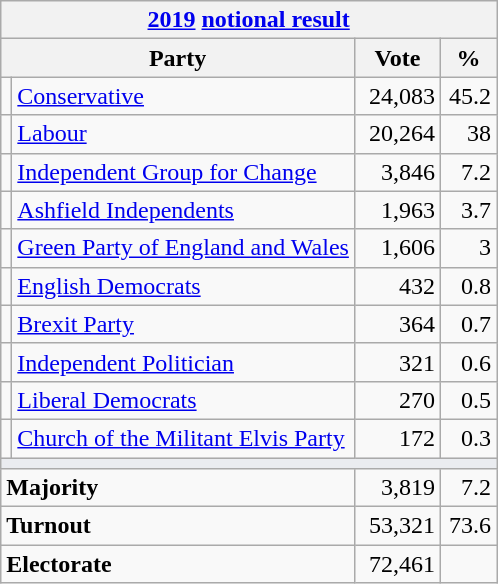<table class="wikitable">
<tr>
<th colspan="4"><a href='#'>2019</a> <a href='#'>notional result</a></th>
</tr>
<tr>
<th bgcolor="#DDDDFF" width="130px" colspan="2">Party</th>
<th bgcolor="#DDDDFF" width="50px">Vote</th>
<th bgcolor="#DDDDFF" width="30px">%</th>
</tr>
<tr>
<td></td>
<td><a href='#'>Conservative</a></td>
<td align=right>24,083</td>
<td align=right>45.2</td>
</tr>
<tr>
<td></td>
<td><a href='#'>Labour</a></td>
<td align=right>20,264</td>
<td align=right>38</td>
</tr>
<tr>
<td></td>
<td><a href='#'>Independent Group for Change</a></td>
<td align=right>3,846</td>
<td align=right>7.2</td>
</tr>
<tr>
<td></td>
<td><a href='#'>Ashfield Independents</a></td>
<td align=right>1,963</td>
<td align=right>3.7</td>
</tr>
<tr>
<td></td>
<td><a href='#'>Green Party of England and Wales</a></td>
<td align=right>1,606</td>
<td align=right>3</td>
</tr>
<tr>
<td></td>
<td><a href='#'>English Democrats</a></td>
<td align=right>432</td>
<td align=right>0.8</td>
</tr>
<tr>
<td></td>
<td><a href='#'>Brexit Party</a></td>
<td align=right>364</td>
<td align=right>0.7</td>
</tr>
<tr>
<td></td>
<td><a href='#'>Independent Politician</a></td>
<td align=right>321</td>
<td align=right>0.6</td>
</tr>
<tr>
<td></td>
<td><a href='#'>Liberal Democrats</a></td>
<td align=right>270</td>
<td align=right>0.5</td>
</tr>
<tr>
<td></td>
<td><a href='#'>Church of the Militant Elvis Party</a></td>
<td align=right>172</td>
<td align=right>0.3</td>
</tr>
<tr>
<td colspan="4" bgcolor="#EAECF0"></td>
</tr>
<tr>
<td colspan="2"><strong>Majority</strong></td>
<td align=right>3,819</td>
<td align=right>7.2</td>
</tr>
<tr>
<td colspan="2"><strong>Turnout</strong></td>
<td align=right>53,321</td>
<td align=right>73.6</td>
</tr>
<tr>
<td colspan="2"><strong>Electorate</strong></td>
<td align=right>72,461</td>
</tr>
</table>
